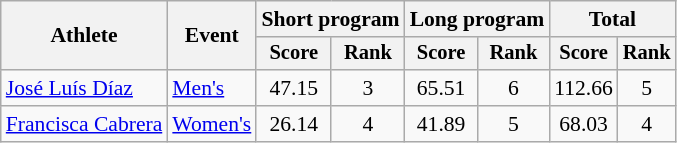<table class=wikitable style=font-size:90%;text-align:center>
<tr>
<th rowspan=2>Athlete</th>
<th rowspan=2>Event</th>
<th colspan=2>Short program</th>
<th colspan=2>Long program</th>
<th colspan=2>Total</th>
</tr>
<tr style=font-size:95%>
<th>Score</th>
<th>Rank</th>
<th>Score</th>
<th>Rank</th>
<th>Score</th>
<th>Rank</th>
</tr>
<tr>
<td style="text-align:left"><a href='#'>José Luís Díaz</a></td>
<td align=left><a href='#'>Men's</a></td>
<td>47.15</td>
<td>3</td>
<td>65.51</td>
<td>6</td>
<td>112.66</td>
<td>5</td>
</tr>
<tr>
<td style="text-align:left"><a href='#'>Francisca Cabrera</a></td>
<td align=left><a href='#'>Women's</a></td>
<td>26.14</td>
<td>4</td>
<td>41.89</td>
<td>5</td>
<td>68.03</td>
<td>4</td>
</tr>
</table>
